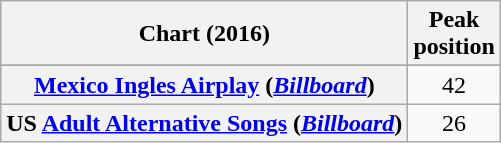<table class="wikitable sortable plainrowheaders" style="text-align:center">
<tr>
<th scope="col">Chart (2016)</th>
<th scope="col">Peak<br> position</th>
</tr>
<tr>
</tr>
<tr>
</tr>
<tr>
</tr>
<tr>
<th scope="row"><a href='#'>Mexico Ingles Airplay</a> (<em><a href='#'>Billboard</a></em>)</th>
<td>42</td>
</tr>
<tr>
<th scope="row">US <a href='#'>Adult Alternative Songs</a> (<em><a href='#'>Billboard</a></em>)</th>
<td>26</td>
</tr>
</table>
